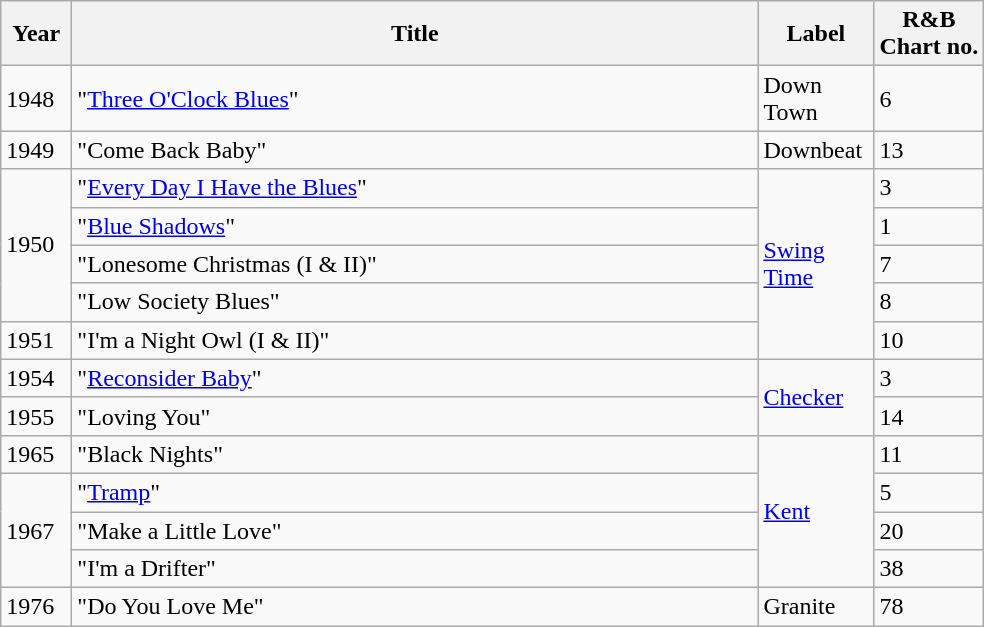<table class="wikitable">
<tr>
<th width="40">Year</th>
<th width="450">Title</th>
<th width="70">Label</th>
<th>R&B<br>Chart no.</th>
</tr>
<tr>
<td>1948</td>
<td>"<a href='#'>Three O'Clock Blues</a>"</td>
<td>Down Town</td>
<td>6</td>
</tr>
<tr>
<td>1949</td>
<td>"Come Back Baby"</td>
<td>Downbeat</td>
<td>13</td>
</tr>
<tr>
<td rowspan="4">1950</td>
<td>"<a href='#'>Every Day I Have the Blues</a>"</td>
<td rowspan="5"><a href='#'>Swing Time</a></td>
<td>3</td>
</tr>
<tr>
<td>"<a href='#'>Blue Shadows</a>"</td>
<td>1</td>
</tr>
<tr>
<td>"Lonesome Christmas (I & II)"</td>
<td>7</td>
</tr>
<tr>
<td>"Low Society Blues"</td>
<td>8</td>
</tr>
<tr>
<td>1951</td>
<td>"I'm a Night Owl (I & II)"</td>
<td>10</td>
</tr>
<tr>
<td>1954</td>
<td>"<a href='#'>Reconsider Baby</a>"</td>
<td rowspan="2"><a href='#'>Checker</a></td>
<td>3</td>
</tr>
<tr>
<td>1955</td>
<td>"Loving You"</td>
<td>14</td>
</tr>
<tr>
<td>1965</td>
<td>"Black Nights"</td>
<td rowspan="4"><a href='#'>Kent</a></td>
<td>11</td>
</tr>
<tr>
<td rowspan="3">1967</td>
<td>"<a href='#'>Tramp</a>"</td>
<td>5</td>
</tr>
<tr>
<td>"Make a Little Love"</td>
<td>20</td>
</tr>
<tr>
<td>"I'm a Drifter"</td>
<td>38</td>
</tr>
<tr>
<td>1976</td>
<td>"Do You Love Me"</td>
<td>Granite</td>
<td>78</td>
</tr>
</table>
